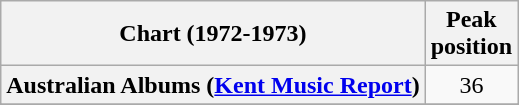<table class="wikitable plainrowheaders sortable" style="text-align:center;">
<tr>
<th>Chart (1972-1973)</th>
<th>Peak<br>position</th>
</tr>
<tr>
<th scope="row">Australian Albums (<a href='#'>Kent Music Report</a>)</th>
<td align="center">36</td>
</tr>
<tr>
</tr>
<tr>
</tr>
<tr>
</tr>
<tr>
</tr>
<tr>
</tr>
</table>
